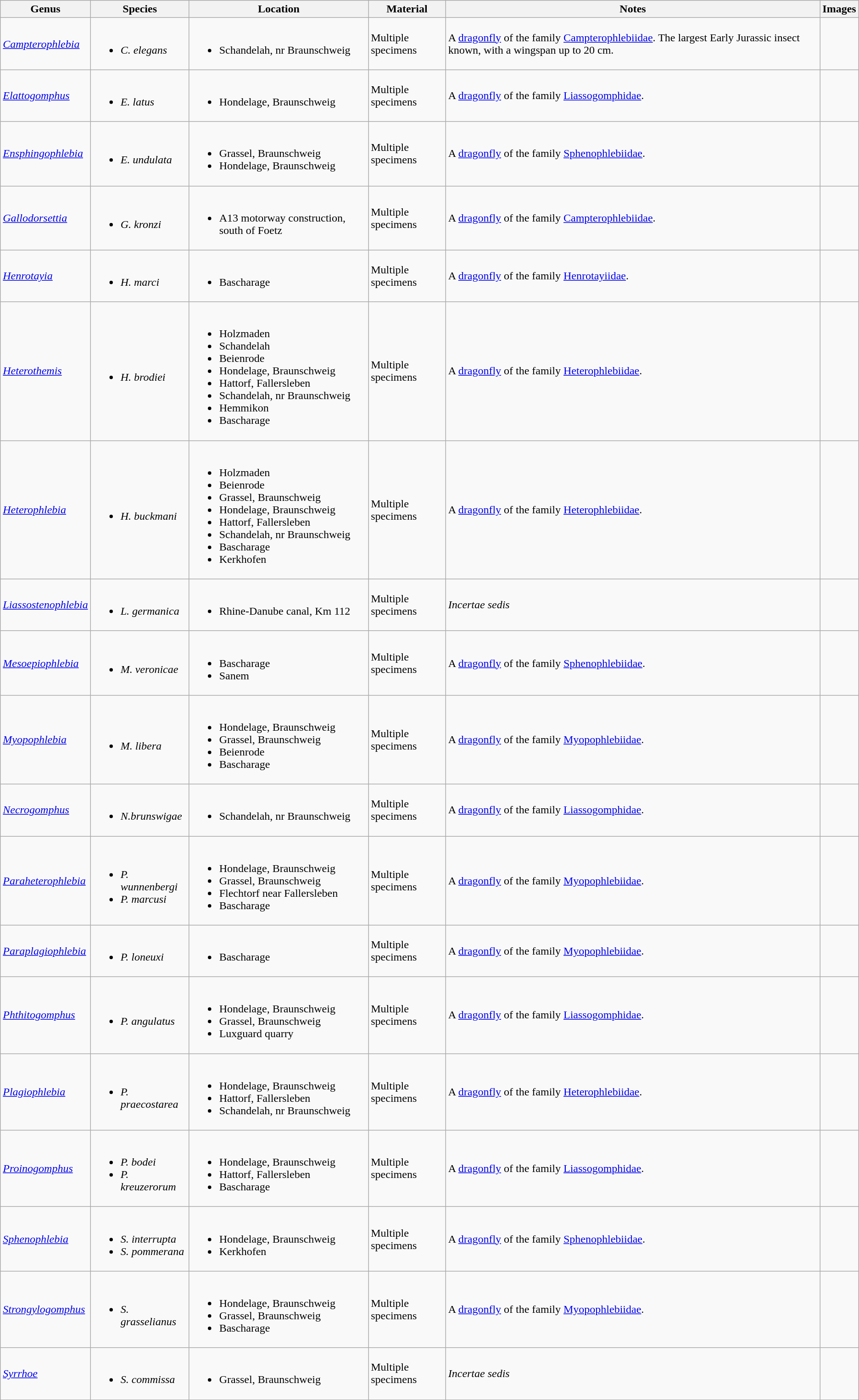<table class="wikitable">
<tr>
<th>Genus</th>
<th>Species</th>
<th>Location</th>
<th>Material</th>
<th>Notes</th>
<th>Images</th>
</tr>
<tr>
<td><em><a href='#'>Campterophlebia</a></em></td>
<td><br><ul><li><em>C. elegans</em></li></ul></td>
<td><br><ul><li>Schandelah, nr Braunschweig</li></ul></td>
<td>Multiple specimens</td>
<td>A <a href='#'>dragonfly</a> of the family <a href='#'>Campterophlebiidae</a>. The largest Early Jurassic insect known, with a wingspan up to 20 cm.</td>
<td></td>
</tr>
<tr>
<td><em><a href='#'>Elattogomphus</a></em></td>
<td><br><ul><li><em>E. latus</em></li></ul></td>
<td><br><ul><li>Hondelage, Braunschweig</li></ul></td>
<td>Multiple specimens</td>
<td>A <a href='#'>dragonfly</a> of the family <a href='#'>Liassogomphidae</a>.</td>
<td></td>
</tr>
<tr>
<td><em><a href='#'>Ensphingophlebia</a></em></td>
<td><br><ul><li><em>E. undulata</em></li></ul></td>
<td><br><ul><li>Grassel, Braunschweig</li><li>Hondelage, Braunschweig</li></ul></td>
<td>Multiple specimens</td>
<td>A <a href='#'>dragonfly</a> of the family <a href='#'>Sphenophlebiidae</a>.</td>
<td></td>
</tr>
<tr>
<td><em><a href='#'>Gallodorsettia</a></em></td>
<td><br><ul><li><em>G. kronzi</em></li></ul></td>
<td><br><ul><li>A13 motorway construction, south of Foetz</li></ul></td>
<td>Multiple specimens</td>
<td>A <a href='#'>dragonfly</a> of the family <a href='#'>Campterophlebiidae</a>.</td>
<td></td>
</tr>
<tr>
<td><em><a href='#'>Henrotayia</a></em></td>
<td><br><ul><li><em>H. marci</em></li></ul></td>
<td><br><ul><li>Bascharage</li></ul></td>
<td>Multiple specimens</td>
<td>A <a href='#'>dragonfly</a> of the family <a href='#'>Henrotayiidae</a>.</td>
<td></td>
</tr>
<tr>
<td><em><a href='#'>Heterothemis</a></em></td>
<td><br><ul><li><em>H. brodiei</em></li></ul></td>
<td><br><ul><li>Holzmaden</li><li>Schandelah</li><li>Beienrode</li><li>Hondelage, Braunschweig</li><li>Hattorf, Fallersleben</li><li>Schandelah, nr Braunschweig</li><li>Hemmikon</li><li>Bascharage</li></ul></td>
<td>Multiple specimens</td>
<td>A <a href='#'>dragonfly</a> of the family <a href='#'>Heterophlebiidae</a>.</td>
<td></td>
</tr>
<tr>
<td><em><a href='#'>Heterophlebia</a></em></td>
<td><br><ul><li><em>H. buckmani</em></li></ul></td>
<td><br><ul><li>Holzmaden</li><li>Beienrode</li><li>Grassel, Braunschweig</li><li>Hondelage, Braunschweig</li><li>Hattorf, Fallersleben</li><li>Schandelah, nr Braunschweig</li><li>Bascharage</li><li>Kerkhofen</li></ul></td>
<td>Multiple specimens</td>
<td>A <a href='#'>dragonfly</a> of the family <a href='#'>Heterophlebiidae</a>.</td>
<td></td>
</tr>
<tr>
<td><em><a href='#'>Liassostenophlebia</a></em></td>
<td><br><ul><li><em>L. germanica</em></li></ul></td>
<td><br><ul><li>Rhine-Danube canal, Km 112</li></ul></td>
<td>Multiple specimens</td>
<td><em>Incertae sedis</em></td>
<td></td>
</tr>
<tr>
<td><em><a href='#'>Mesoepiophlebia</a></em></td>
<td><br><ul><li><em>M. veronicae</em></li></ul></td>
<td><br><ul><li>Bascharage</li><li>Sanem</li></ul></td>
<td>Multiple specimens</td>
<td>A <a href='#'>dragonfly</a> of the family <a href='#'>Sphenophlebiidae</a>.</td>
<td></td>
</tr>
<tr>
<td><em><a href='#'>Myopophlebia</a></em></td>
<td><br><ul><li><em>M. libera</em></li></ul></td>
<td><br><ul><li>Hondelage, Braunschweig</li><li>Grassel, Braunschweig</li><li>Beienrode</li><li>Bascharage</li></ul></td>
<td>Multiple specimens</td>
<td>A <a href='#'>dragonfly</a> of the family <a href='#'>Myopophlebiidae</a>.</td>
<td></td>
</tr>
<tr>
<td><em><a href='#'>Necrogomphus</a></em></td>
<td><br><ul><li><em>N.brunswigae</em></li></ul></td>
<td><br><ul><li>Schandelah, nr Braunschweig</li></ul></td>
<td>Multiple specimens</td>
<td>A <a href='#'>dragonfly</a> of the family <a href='#'>Liassogomphidae</a>.</td>
<td></td>
</tr>
<tr>
<td><em><a href='#'>Paraheterophlebia</a></em></td>
<td><br><ul><li><em>P. wunnenbergi</em></li><li><em>P. marcusi</em></li></ul></td>
<td><br><ul><li>Hondelage, Braunschweig</li><li>Grassel, Braunschweig</li><li>Flechtorf near Fallersleben</li><li>Bascharage</li></ul></td>
<td>Multiple specimens</td>
<td>A <a href='#'>dragonfly</a> of the family <a href='#'>Myopophlebiidae</a>.</td>
<td></td>
</tr>
<tr>
<td><em><a href='#'>Paraplagiophlebia</a></em></td>
<td><br><ul><li><em>P. loneuxi</em></li></ul></td>
<td><br><ul><li>Bascharage</li></ul></td>
<td>Multiple specimens</td>
<td>A <a href='#'>dragonfly</a> of the family <a href='#'>Myopophlebiidae</a>.</td>
<td></td>
</tr>
<tr>
<td><em><a href='#'>Phthitogomphus</a></em></td>
<td><br><ul><li><em>P. angulatus</em></li></ul></td>
<td><br><ul><li>Hondelage, Braunschweig</li><li>Grassel, Braunschweig</li><li>Luxguard quarry</li></ul></td>
<td>Multiple specimens</td>
<td>A <a href='#'>dragonfly</a> of the family <a href='#'>Liassogomphidae</a>.</td>
<td></td>
</tr>
<tr>
<td><em><a href='#'>Plagiophlebia</a></em></td>
<td><br><ul><li><em>P. praecostarea</em></li></ul></td>
<td><br><ul><li>Hondelage, Braunschweig</li><li>Hattorf, Fallersleben</li><li>Schandelah, nr Braunschweig</li></ul></td>
<td>Multiple specimens</td>
<td>A <a href='#'>dragonfly</a> of the family <a href='#'>Heterophlebiidae</a>.</td>
<td></td>
</tr>
<tr>
<td><em><a href='#'>Proinogomphus</a></em></td>
<td><br><ul><li><em>P. bodei</em></li><li><em>P. kreuzerorum</em></li></ul></td>
<td><br><ul><li>Hondelage, Braunschweig</li><li>Hattorf, Fallersleben</li><li>Bascharage</li></ul></td>
<td>Multiple specimens</td>
<td>A <a href='#'>dragonfly</a> of the family <a href='#'>Liassogomphidae</a>.</td>
<td></td>
</tr>
<tr>
<td><em><a href='#'>Sphenophlebia</a></em></td>
<td><br><ul><li><em>S. interrupta</em></li><li><em>S. pommerana</em></li></ul></td>
<td><br><ul><li>Hondelage, Braunschweig</li><li>Kerkhofen</li></ul></td>
<td>Multiple specimens</td>
<td>A <a href='#'>dragonfly</a> of the family <a href='#'>Sphenophlebiidae</a>.</td>
<td></td>
</tr>
<tr>
<td><em><a href='#'>Strongylogomphus</a></em></td>
<td><br><ul><li><em>S. grasselianus</em></li></ul></td>
<td><br><ul><li>Hondelage, Braunschweig</li><li>Grassel, Braunschweig</li><li>Bascharage</li></ul></td>
<td>Multiple specimens</td>
<td>A <a href='#'>dragonfly</a> of the family <a href='#'>Myopophlebiidae</a>.</td>
<td></td>
</tr>
<tr>
<td><em><a href='#'>Syrrhoe</a></em></td>
<td><br><ul><li><em>S. commissa</em></li></ul></td>
<td><br><ul><li>Grassel, Braunschweig</li></ul></td>
<td>Multiple specimens</td>
<td><em>Incertae sedis</em></td>
<td></td>
</tr>
</table>
